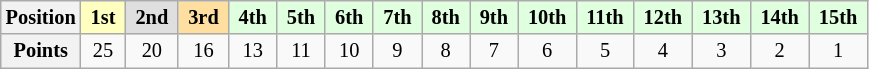<table class="wikitable" style="font-size:85%; text-align:center">
<tr>
<th>Position</th>
<td bgcolor="#ffffbf"> <strong>1st</strong> </td>
<td bgcolor="#dfdfdf"> <strong>2nd</strong> </td>
<td bgcolor="#ffdf9f"> <strong>3rd</strong> </td>
<td bgcolor="#dfffdf"> <strong>4th</strong> </td>
<td bgcolor="#dfffdf"> <strong>5th</strong> </td>
<td bgcolor="#dfffdf"> <strong>6th</strong> </td>
<td bgcolor="#dfffdf"> <strong>7th</strong> </td>
<td bgcolor="#dfffdf"> <strong>8th</strong> </td>
<td bgcolor="#dfffdf"> <strong>9th</strong> </td>
<td bgcolor="#dfffdf"> <strong>10th</strong> </td>
<td bgcolor="#dfffdf"> <strong>11th</strong> </td>
<td bgcolor="#dfffdf"> <strong>12th</strong> </td>
<td bgcolor="#dfffdf"> <strong>13th</strong> </td>
<td bgcolor="#dfffdf"> <strong>14th</strong> </td>
<td bgcolor="#dfffdf"> <strong>15th</strong> </td>
</tr>
<tr>
<th>Points</th>
<td>25</td>
<td>20</td>
<td>16</td>
<td>13</td>
<td>11</td>
<td>10</td>
<td>9</td>
<td>8</td>
<td>7</td>
<td>6</td>
<td>5</td>
<td>4</td>
<td>3</td>
<td>2</td>
<td>1</td>
</tr>
</table>
